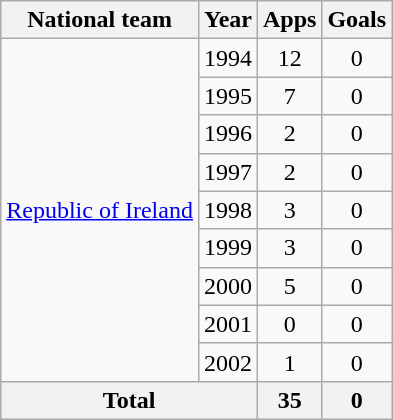<table class="wikitable" style="text-align:center">
<tr>
<th>National team</th>
<th>Year</th>
<th>Apps</th>
<th>Goals</th>
</tr>
<tr>
<td rowspan="9"><a href='#'>Republic of Ireland</a></td>
<td>1994</td>
<td>12</td>
<td>0</td>
</tr>
<tr>
<td>1995</td>
<td>7</td>
<td>0</td>
</tr>
<tr>
<td>1996</td>
<td>2</td>
<td>0</td>
</tr>
<tr>
<td>1997</td>
<td>2</td>
<td>0</td>
</tr>
<tr>
<td>1998</td>
<td>3</td>
<td>0</td>
</tr>
<tr>
<td>1999</td>
<td>3</td>
<td>0</td>
</tr>
<tr>
<td>2000</td>
<td>5</td>
<td>0</td>
</tr>
<tr>
<td>2001</td>
<td>0</td>
<td>0</td>
</tr>
<tr>
<td>2002</td>
<td>1</td>
<td>0</td>
</tr>
<tr>
<th colspan="2">Total</th>
<th>35</th>
<th>0</th>
</tr>
</table>
